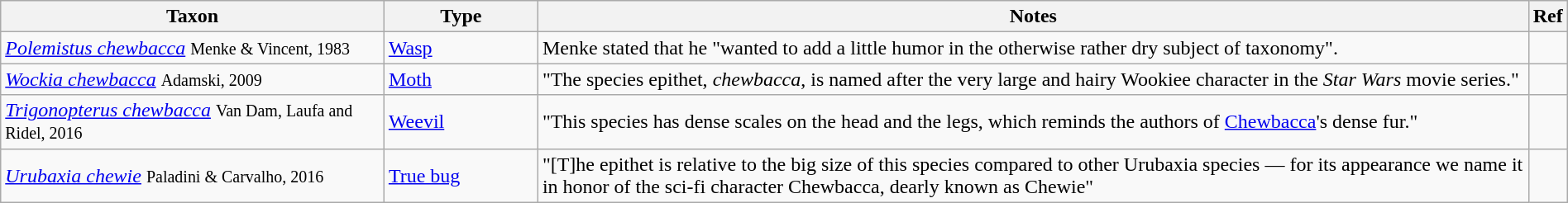<table class="wikitable sortable" width="100%">
<tr>
<th style="width:25%;">Taxon</th>
<th style="width:10%;">Type</th>
<th style="width:65%;">Notes</th>
<th class="unsortable">Ref</th>
</tr>
<tr>
<td><em><a href='#'>Polemistus chewbacca</a></em> <small>Menke & Vincent, 1983</small></td>
<td><a href='#'>Wasp</a></td>
<td>Menke stated that he "wanted to add a little humor in the otherwise rather dry subject of taxonomy".</td>
<td></td>
</tr>
<tr>
<td><em><a href='#'>Wockia chewbacca</a></em> <small>Adamski, 2009</small></td>
<td><a href='#'>Moth</a></td>
<td>"The species epithet, <em>chewbacca</em>, is named after the very large and hairy Wookiee character in the <em>Star Wars</em> movie series."</td>
<td></td>
</tr>
<tr>
<td><em><a href='#'>Trigonopterus chewbacca</a></em> <small>Van Dam, Laufa and Ridel, 2016</small></td>
<td><a href='#'>Weevil</a></td>
<td>"This species has dense scales on the head and the legs, which reminds the authors of <a href='#'>Chewbacca</a>'s dense fur."</td>
<td></td>
</tr>
<tr>
<td><em><a href='#'>Urubaxia chewie</a></em> <small>Paladini & Carvalho, 2016</small></td>
<td><a href='#'>True bug</a></td>
<td>"[T]he epithet is relative to the big size of this species compared to other Urubaxia species — for its appearance we name it in honor of the sci-fi character Chewbacca, dearly known as Chewie"</td>
<td></td>
</tr>
</table>
